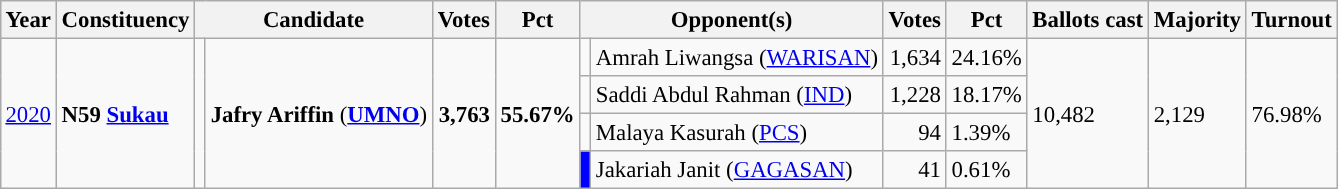<table class="wikitable" style="margin:0.5em ; font-size:95%">
<tr>
<th>Year</th>
<th>Constituency</th>
<th colspan=2>Candidate</th>
<th>Votes</th>
<th>Pct</th>
<th colspan=2>Opponent(s)</th>
<th>Votes</th>
<th>Pct</th>
<th>Ballots cast</th>
<th>Majority</th>
<th>Turnout</th>
</tr>
<tr>
<td rowspan=4><a href='#'>2020</a></td>
<td rowspan=4><strong>N59 <a href='#'>Sukau</a></strong></td>
<td rowspan=4 ></td>
<td rowspan=4><strong>Jafry Ariffin</strong> (<a href='#'><strong>UMNO</strong></a>)</td>
<td rowspan=4 align="right"><strong>3,763</strong></td>
<td rowspan=4><strong>55.67%</strong></td>
<td></td>
<td>Amrah Liwangsa (<a href='#'>WARISAN</a>)</td>
<td align="right">1,634</td>
<td>24.16%</td>
<td rowspan=4>10,482</td>
<td rowspan=4>2,129</td>
<td rowspan=4>76.98%</td>
</tr>
<tr>
<td></td>
<td>Saddi Abdul Rahman (<a href='#'>IND</a>)</td>
<td align="right">1,228</td>
<td>18.17%</td>
</tr>
<tr>
<td></td>
<td>Malaya Kasurah (<a href='#'>PCS</a>)</td>
<td align="right">94</td>
<td>1.39%</td>
</tr>
<tr>
<td bgcolor=blue></td>
<td>Jakariah Janit (<a href='#'>GAGASAN</a>)</td>
<td align="right">41</td>
<td>0.61%</td>
</tr>
</table>
